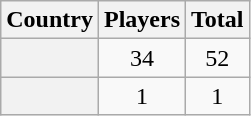<table class="sortable wikitable plainrowheaders">
<tr>
<th scope="col">Country</th>
<th scope="col">Players</th>
<th scope="col">Total</th>
</tr>
<tr>
<th scope="row"></th>
<td align="center">34</td>
<td align="center">52</td>
</tr>
<tr>
<th scope="row"></th>
<td align="center">1</td>
<td align="center">1</td>
</tr>
</table>
